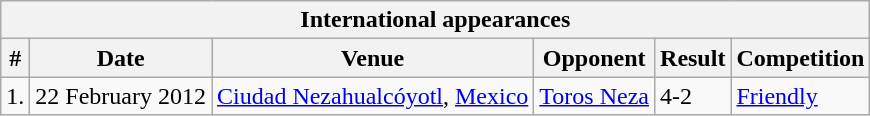<table class="wikitable collapsible collapsed" style="font-size:100%">
<tr>
<th colspan="7"><strong>International appearances</strong></th>
</tr>
<tr>
<th>#</th>
<th>Date</th>
<th>Venue</th>
<th>Opponent</th>
<th>Result</th>
<th>Competition</th>
</tr>
<tr>
<td>1.</td>
<td>22 February 2012</td>
<td><a href='#'>Ciudad Nezahualcóyotl</a>, <a href='#'>Mexico</a></td>
<td> <a href='#'>Toros Neza</a></td>
<td>4-2</td>
<td><a href='#'>Friendly</a></td>
</tr>
</table>
